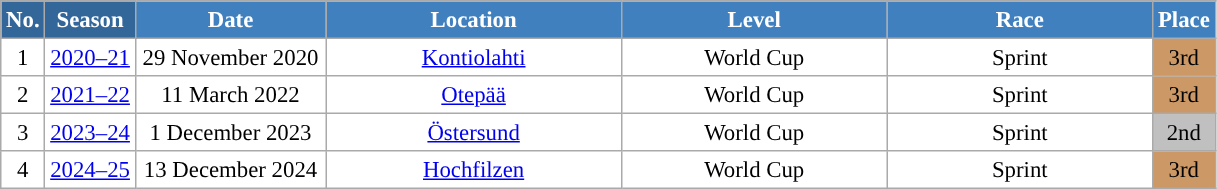<table class="wikitable sortable" style="font-size:95%; text-align:center; border:grey solid 1px; border-collapse:collapse; background:#ffffff;">
<tr style="background:#efefef;">
<th style="background-color:#369; color:white;">No.</th>
<th style="background-color:#369; color:white;">Season</th>
<th style="background-color:#4180be; color:white; width:120px;">Date</th>
<th style="background-color:#4180be; color:white; width:190px;">Location</th>
<th style="background-color:#4180be; color:white; width:170px;">Level</th>
<th style="background-color:#4180be; color:white; width:170px;">Race</th>
<th style="background-color:#4180be; color:white;">Place</th>
</tr>
<tr>
<td align=center>1</td>
<td rowspan="1" align="center"><a href='#'>2020–21</a></td>
<td>29 November 2020</td>
<td> <a href='#'>Kontiolahti</a></td>
<td>World Cup</td>
<td>Sprint</td>
<td align=center bgcolor="cc9966">3rd</td>
</tr>
<tr>
<td align=center>2</td>
<td rowspan="1" align="center"><a href='#'>2021–22</a></td>
<td>11 March 2022</td>
<td> <a href='#'>Otepää</a></td>
<td>World Cup</td>
<td>Sprint</td>
<td align=center bgcolor="cc9966">3rd</td>
</tr>
<tr>
<td align=center>3</td>
<td rowspan="1" align="center"><a href='#'>2023–24</a></td>
<td>1 December 2023</td>
<td> <a href='#'>Östersund</a></td>
<td>World Cup</td>
<td>Sprint</td>
<td align=center bgcolor="silver">2nd</td>
</tr>
<tr>
<td align=center>4</td>
<td rowspan="1" align="center"><a href='#'>2024–25</a></td>
<td>13 December 2024</td>
<td> <a href='#'>Hochfilzen</a></td>
<td>World Cup</td>
<td>Sprint</td>
<td align=center bgcolor="#c96">3rd</td>
</tr>
</table>
